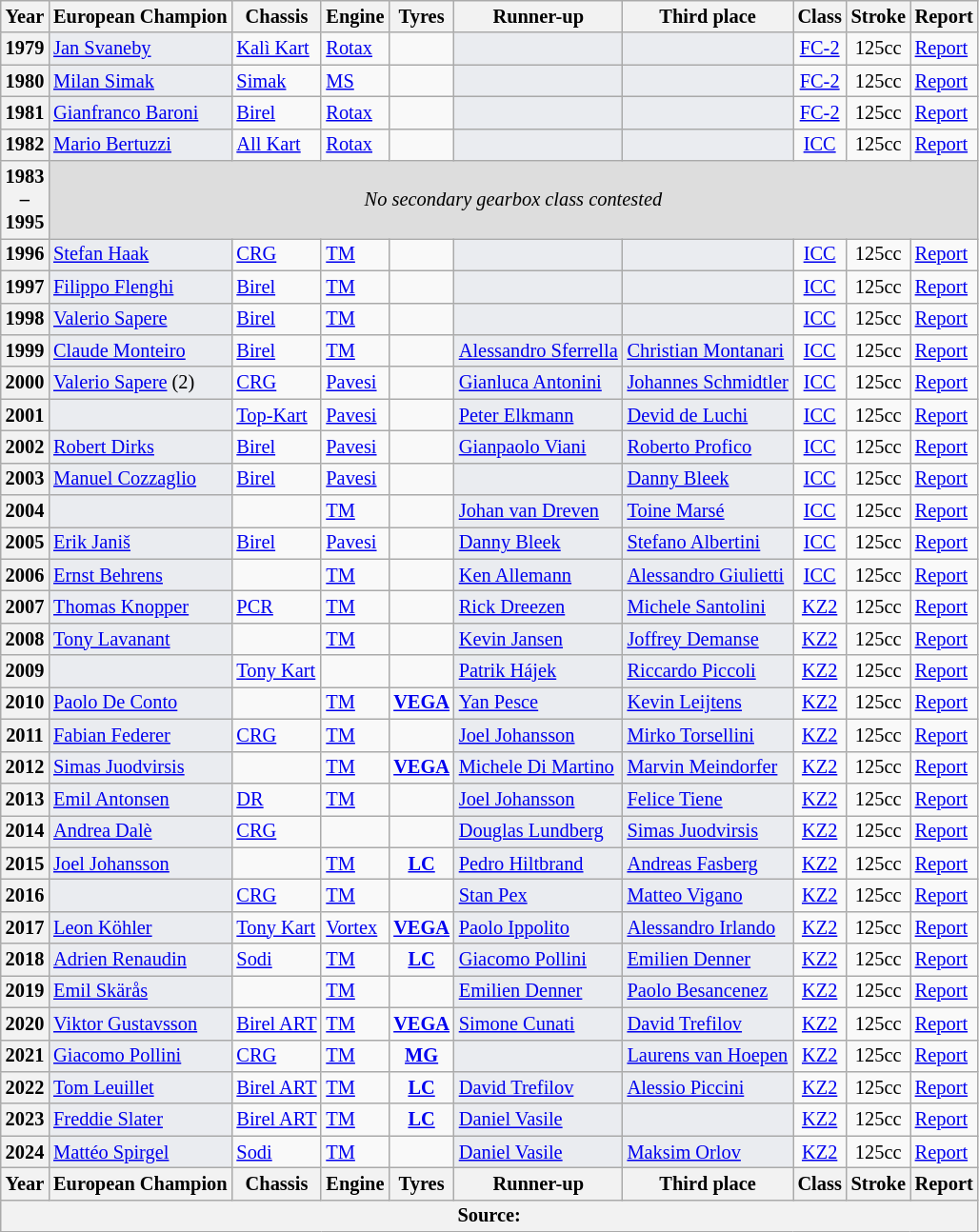<table class="wikitable" style="font-size:85%; text-align:left;">
<tr>
<th>Year</th>
<th>European Champion</th>
<th>Chassis</th>
<th>Engine</th>
<th>Tyres</th>
<th>Runner-up</th>
<th>Third place</th>
<th>Class</th>
<th>Stroke</th>
<th>Report</th>
</tr>
<tr>
<th>1979</th>
<td style="background-color:#EAECF0"> <a href='#'>Jan Svaneby</a></td>
<td> <a href='#'>Kalì Kart</a></td>
<td> <a href='#'>Rotax</a></td>
<td style="text-align:center;"></td>
<td style="background-color:#EAECF0"></td>
<td style="background-color:#EAECF0"></td>
<td style="text-align:center;"><a href='#'>FC-2</a></td>
<td style="text-align:center;">125cc</td>
<td><a href='#'>Report</a></td>
</tr>
<tr>
<th>1980</th>
<td style="background-color:#EAECF0"> <a href='#'>Milan Simak</a></td>
<td> <a href='#'>Simak</a></td>
<td> <a href='#'>MS</a></td>
<td style="text-align:center;"></td>
<td style="background-color:#EAECF0"></td>
<td style="background-color:#EAECF0"></td>
<td style="text-align:center;"><a href='#'>FC-2</a></td>
<td style="text-align:center;">125cc</td>
<td><a href='#'>Report</a></td>
</tr>
<tr>
<th>1981</th>
<td style="background-color:#EAECF0"> <a href='#'>Gianfranco Baroni</a></td>
<td> <a href='#'>Birel</a></td>
<td> <a href='#'>Rotax</a></td>
<td style="text-align:center;"></td>
<td style="background-color:#EAECF0"></td>
<td style="background-color:#EAECF0"></td>
<td style="text-align:center;"><a href='#'>FC-2</a></td>
<td style="text-align:center;">125cc</td>
<td><a href='#'>Report</a></td>
</tr>
<tr>
<th>1982</th>
<td style="background-color:#EAECF0"> <a href='#'>Mario Bertuzzi</a></td>
<td> <a href='#'>All Kart</a></td>
<td> <a href='#'>Rotax</a></td>
<td style="text-align:center;"></td>
<td style="background-color:#EAECF0"></td>
<td style="background-color:#EAECF0"></td>
<td style="text-align:center;"><a href='#'>ICC</a></td>
<td style="text-align:center;">125cc</td>
<td><a href='#'>Report</a></td>
</tr>
<tr>
<th>1983<br>–<br>1995</th>
<td align=center colspan=9 style="background:#DDDDDD;"><em>No secondary gearbox class contested</em></td>
</tr>
<tr>
<th>1996</th>
<td style="background-color:#EAECF0"> <a href='#'>Stefan Haak</a></td>
<td> <a href='#'>CRG</a></td>
<td> <a href='#'>TM</a></td>
<td style="text-align:center;"></td>
<td style="background-color:#EAECF0"></td>
<td style="background-color:#EAECF0"></td>
<td style="text-align:center;"><a href='#'>ICC</a></td>
<td style="text-align:center;">125cc</td>
<td><a href='#'>Report</a></td>
</tr>
<tr>
<th>1997</th>
<td style="background-color:#EAECF0"> <a href='#'>Filippo Flenghi</a></td>
<td> <a href='#'>Birel</a></td>
<td> <a href='#'>TM</a></td>
<td style="text-align:center;"></td>
<td style="background-color:#EAECF0"></td>
<td style="background-color:#EAECF0"></td>
<td style="text-align:center;"><a href='#'>ICC</a></td>
<td style="text-align:center;">125cc</td>
<td><a href='#'>Report</a></td>
</tr>
<tr>
<th>1998</th>
<td style="background-color:#EAECF0"> <a href='#'>Valerio Sapere</a></td>
<td> <a href='#'>Birel</a></td>
<td> <a href='#'>TM</a></td>
<td style="text-align:center;"></td>
<td style="background-color:#EAECF0"></td>
<td style="background-color:#EAECF0"></td>
<td style="text-align:center;"><a href='#'>ICC</a></td>
<td style="text-align:center;">125cc</td>
<td><a href='#'>Report</a></td>
</tr>
<tr>
<th>1999</th>
<td style="background-color:#EAECF0"> <a href='#'>Claude Monteiro</a></td>
<td> <a href='#'>Birel</a></td>
<td> <a href='#'>TM</a></td>
<td style="text-align:center;"></td>
<td style="background-color:#EAECF0"> <a href='#'>Alessandro Sferrella</a></td>
<td style="background-color:#EAECF0"> <a href='#'>Christian Montanari</a></td>
<td style="text-align:center;"><a href='#'>ICC</a></td>
<td style="text-align:center;">125cc</td>
<td><a href='#'>Report</a></td>
</tr>
<tr>
<th>2000</th>
<td style="background-color:#EAECF0"> <a href='#'>Valerio Sapere</a> (2)</td>
<td> <a href='#'>CRG</a></td>
<td> <a href='#'>Pavesi</a></td>
<td style="text-align:center;"></td>
<td style="background-color:#EAECF0"> <a href='#'>Gianluca Antonini</a></td>
<td style="background-color:#EAECF0"> <a href='#'>Johannes Schmidtler</a></td>
<td style="text-align:center;"><a href='#'>ICC</a></td>
<td style="text-align:center;">125cc</td>
<td><a href='#'>Report</a></td>
</tr>
<tr>
<th>2001</th>
<td style="background-color:#EAECF0"></td>
<td> <a href='#'>Top-Kart</a></td>
<td> <a href='#'>Pavesi</a></td>
<td style="text-align:center;"></td>
<td style="background-color:#EAECF0"> <a href='#'>Peter Elkmann</a></td>
<td style="background-color:#EAECF0"> <a href='#'>Devid de Luchi</a></td>
<td style="text-align:center;"><a href='#'>ICC</a></td>
<td style="text-align:center;">125cc</td>
<td><a href='#'>Report</a></td>
</tr>
<tr>
<th>2002</th>
<td style="background-color:#EAECF0"> <a href='#'>Robert Dirks</a></td>
<td> <a href='#'>Birel</a></td>
<td> <a href='#'>Pavesi</a></td>
<td style="text-align:center;"></td>
<td style="background-color:#EAECF0"> <a href='#'>Gianpaolo Viani</a></td>
<td style="background-color:#EAECF0"> <a href='#'>Roberto Profico</a></td>
<td style="text-align:center;"><a href='#'>ICC</a></td>
<td style="text-align:center;">125cc</td>
<td><a href='#'>Report</a></td>
</tr>
<tr>
<th>2003</th>
<td style="background-color:#EAECF0"> <a href='#'>Manuel Cozzaglio</a></td>
<td> <a href='#'>Birel</a></td>
<td> <a href='#'>Pavesi</a></td>
<td style="text-align:center;"></td>
<td style="background-color:#EAECF0"></td>
<td style="background-color:#EAECF0"> <a href='#'>Danny Bleek</a></td>
<td style="text-align:center;"><a href='#'>ICC</a></td>
<td style="text-align:center;">125cc</td>
<td><a href='#'>Report</a></td>
</tr>
<tr>
<th>2004</th>
<td style="background-color:#EAECF0"></td>
<td></td>
<td> <a href='#'>TM</a></td>
<td style="text-align:center;"></td>
<td style="background-color:#EAECF0"> <a href='#'>Johan van Dreven</a></td>
<td style="background-color:#EAECF0"> <a href='#'>Toine Marsé</a></td>
<td style="text-align:center;"><a href='#'>ICC</a></td>
<td style="text-align:center;">125cc</td>
<td><a href='#'>Report</a></td>
</tr>
<tr>
<th>2005</th>
<td style="background-color:#EAECF0"> <a href='#'>Erik Janiš</a></td>
<td> <a href='#'>Birel</a></td>
<td> <a href='#'>Pavesi</a></td>
<td style="text-align:center;"></td>
<td style="background-color:#EAECF0"> <a href='#'>Danny Bleek</a></td>
<td style="background-color:#EAECF0"> <a href='#'>Stefano Albertini</a></td>
<td style="text-align:center;"><a href='#'>ICC</a></td>
<td style="text-align:center;">125cc</td>
<td><a href='#'>Report</a></td>
</tr>
<tr>
<th>2006</th>
<td style="background-color:#EAECF0"> <a href='#'>Ernst Behrens</a></td>
<td></td>
<td> <a href='#'>TM</a></td>
<td style="text-align:center;"></td>
<td style="background-color:#EAECF0"> <a href='#'>Ken Allemann</a></td>
<td style="background-color:#EAECF0"> <a href='#'>Alessandro Giulietti</a></td>
<td style="text-align:center;"><a href='#'>ICC</a></td>
<td style="text-align:center;">125cc</td>
<td><a href='#'>Report</a></td>
</tr>
<tr>
<th>2007</th>
<td style="background-color:#EAECF0"> <a href='#'>Thomas Knopper</a></td>
<td> <a href='#'>PCR</a></td>
<td> <a href='#'>TM</a></td>
<td style="text-align:center;"></td>
<td style="background-color:#EAECF0"> <a href='#'>Rick Dreezen</a></td>
<td style="background-color:#EAECF0"> <a href='#'>Michele Santolini</a></td>
<td style="text-align:center;"><a href='#'>KZ2</a></td>
<td style="text-align:center;">125cc</td>
<td><a href='#'>Report</a></td>
</tr>
<tr>
<th>2008</th>
<td style="background-color:#EAECF0"> <a href='#'>Tony Lavanant</a></td>
<td></td>
<td> <a href='#'>TM</a></td>
<td style="text-align:center;"></td>
<td style="background-color:#EAECF0"> <a href='#'>Kevin Jansen</a></td>
<td style="background-color:#EAECF0"> <a href='#'>Joffrey Demanse</a></td>
<td style="text-align:center;"><a href='#'>KZ2</a></td>
<td style="text-align:center;">125cc</td>
<td><a href='#'>Report</a></td>
</tr>
<tr>
<th>2009</th>
<td style="background-color:#EAECF0"></td>
<td> <a href='#'>Tony Kart</a></td>
<td></td>
<td style="text-align:center;"></td>
<td style="background-color:#EAECF0"> <a href='#'>Patrik Hájek</a></td>
<td style="background-color:#EAECF0"> <a href='#'>Riccardo Piccoli</a></td>
<td style="text-align:center;"><a href='#'>KZ2</a></td>
<td style="text-align:center;">125cc</td>
<td><a href='#'>Report</a></td>
</tr>
<tr>
<th>2010</th>
<td style="background-color:#EAECF0"> <a href='#'>Paolo De Conto</a></td>
<td></td>
<td> <a href='#'>TM</a></td>
<td style="text-align:center;"><strong><span><a href='#'>VEGA</a></span></strong></td>
<td style="background-color:#EAECF0"> <a href='#'>Yan Pesce</a></td>
<td style="background-color:#EAECF0"> <a href='#'>Kevin Leijtens</a></td>
<td style="text-align:center;"><a href='#'>KZ2</a></td>
<td style="text-align:center;">125cc</td>
<td><a href='#'>Report</a></td>
</tr>
<tr>
<th>2011</th>
<td style="background-color:#EAECF0"> <a href='#'>Fabian Federer</a></td>
<td> <a href='#'>CRG</a></td>
<td> <a href='#'>TM</a></td>
<td style="text-align:center;"></td>
<td style="background-color:#EAECF0"> <a href='#'>Joel Johansson</a></td>
<td style="background-color:#EAECF0"> <a href='#'>Mirko Torsellini</a></td>
<td style="text-align:center;"><a href='#'>KZ2</a></td>
<td style="text-align:center;">125cc</td>
<td><a href='#'>Report</a></td>
</tr>
<tr>
<th>2012</th>
<td style="background-color:#EAECF0"> <a href='#'>Simas Juodvirsis</a></td>
<td></td>
<td> <a href='#'>TM</a></td>
<td style="text-align:center;"><strong><span><a href='#'>VEGA</a></span></strong></td>
<td style="background-color:#EAECF0"> <a href='#'>Michele Di Martino</a></td>
<td style="background-color:#EAECF0"> <a href='#'>Marvin Meindorfer</a></td>
<td style="text-align:center;"><a href='#'>KZ2</a></td>
<td style="text-align:center;">125cc</td>
<td><a href='#'>Report</a></td>
</tr>
<tr>
<th>2013</th>
<td style="background-color:#EAECF0"> <a href='#'>Emil Antonsen</a></td>
<td> <a href='#'>DR</a></td>
<td> <a href='#'>TM</a></td>
<td style="text-align:center;"></td>
<td style="background-color:#EAECF0"> <a href='#'>Joel Johansson</a></td>
<td style="background-color:#EAECF0"> <a href='#'>Felice Tiene</a></td>
<td style="text-align:center;"><a href='#'>KZ2</a></td>
<td style="text-align:center;">125cc</td>
<td><a href='#'>Report</a></td>
</tr>
<tr>
<th>2014</th>
<td style="background-color:#EAECF0"> <a href='#'>Andrea Dalè</a></td>
<td> <a href='#'>CRG</a></td>
<td></td>
<td style="text-align:center;"></td>
<td style="background-color:#EAECF0"> <a href='#'>Douglas Lundberg</a></td>
<td style="background-color:#EAECF0"> <a href='#'>Simas Juodvirsis</a></td>
<td style="text-align:center;"><a href='#'>KZ2</a></td>
<td style="text-align:center;">125cc</td>
<td><a href='#'>Report</a></td>
</tr>
<tr>
<th>2015</th>
<td style="background-color:#EAECF0"> <a href='#'>Joel Johansson</a></td>
<td></td>
<td> <a href='#'>TM</a></td>
<td style="text-align:center;"><strong><span><a href='#'>LC</a></span></strong></td>
<td style="background-color:#EAECF0"> <a href='#'>Pedro Hiltbrand</a></td>
<td style="background-color:#EAECF0"> <a href='#'>Andreas Fasberg</a></td>
<td style="text-align:center;"><a href='#'>KZ2</a></td>
<td style="text-align:center;">125cc</td>
<td><a href='#'>Report</a></td>
</tr>
<tr>
<th>2016</th>
<td style="background-color:#EAECF0"></td>
<td> <a href='#'>CRG</a></td>
<td> <a href='#'>TM</a></td>
<td style="text-align:center;"></td>
<td style="background-color:#EAECF0"> <a href='#'>Stan Pex</a></td>
<td style="background-color:#EAECF0"> <a href='#'>Matteo Vigano</a></td>
<td style="text-align:center;"><a href='#'>KZ2</a></td>
<td style="text-align:center;">125cc</td>
<td><a href='#'>Report</a></td>
</tr>
<tr>
<th>2017</th>
<td style="background-color:#EAECF0"> <a href='#'>Leon Köhler</a></td>
<td> <a href='#'>Tony Kart</a></td>
<td> <a href='#'>Vortex</a></td>
<td style="text-align:center;"><strong><span><a href='#'>VEGA</a></span></strong></td>
<td style="background-color:#EAECF0"> <a href='#'>Paolo Ippolito</a></td>
<td style="background-color:#EAECF0"> <a href='#'>Alessandro Irlando</a></td>
<td style="text-align:center;"><a href='#'>KZ2</a></td>
<td style="text-align:center;">125cc</td>
<td><a href='#'>Report</a></td>
</tr>
<tr>
<th>2018</th>
<td style="background-color:#EAECF0"> <a href='#'>Adrien Renaudin</a></td>
<td> <a href='#'>Sodi</a></td>
<td> <a href='#'>TM</a></td>
<td style="text-align:center;"><strong><span><a href='#'>LC</a></span></strong></td>
<td style="background-color:#EAECF0"> <a href='#'>Giacomo Pollini</a></td>
<td style="background-color:#EAECF0"> <a href='#'>Emilien Denner</a></td>
<td style="text-align:center;"><a href='#'>KZ2</a></td>
<td style="text-align:center;">125cc</td>
<td><a href='#'>Report</a></td>
</tr>
<tr>
<th>2019</th>
<td style="background-color:#EAECF0"> <a href='#'>Emil Skärås</a></td>
<td></td>
<td> <a href='#'>TM</a></td>
<td style="text-align:center;"></td>
<td style="background-color:#EAECF0"> <a href='#'>Emilien Denner</a></td>
<td style="background-color:#EAECF0"> <a href='#'>Paolo Besancenez</a></td>
<td style="text-align:center;"><a href='#'>KZ2</a></td>
<td style="text-align:center;">125cc</td>
<td><a href='#'>Report</a></td>
</tr>
<tr>
<th>2020</th>
<td style="background-color:#EAECF0"> <a href='#'>Viktor Gustavsson</a></td>
<td> <a href='#'>Birel ART</a></td>
<td> <a href='#'>TM</a></td>
<td style="text-align:center;"><strong><span><a href='#'>VEGA</a></span></strong></td>
<td style="background-color:#EAECF0"> <a href='#'>Simone Cunati</a></td>
<td style="background-color:#EAECF0"> <a href='#'>David Trefilov</a></td>
<td style="text-align:center;"><a href='#'>KZ2</a></td>
<td style="text-align:center;">125cc</td>
<td><a href='#'>Report</a></td>
</tr>
<tr>
<th>2021</th>
<td style="background-color:#EAECF0"> <a href='#'>Giacomo Pollini</a></td>
<td> <a href='#'>CRG</a></td>
<td> <a href='#'>TM</a></td>
<td style="text-align:center;"><strong><span><a href='#'>MG</a></span></strong></td>
<td style="background-color:#EAECF0"></td>
<td style="background-color:#EAECF0"> <a href='#'>Laurens van Hoepen</a></td>
<td style="text-align:center;"><a href='#'>KZ2</a></td>
<td style="text-align:center;">125cc</td>
<td><a href='#'>Report</a></td>
</tr>
<tr>
<th>2022</th>
<td style="background-color:#EAECF0"> <a href='#'>Tom Leuillet</a></td>
<td> <a href='#'>Birel ART</a></td>
<td> <a href='#'>TM</a></td>
<td style="text-align:center;"><strong><span><a href='#'>LC</a></span></strong></td>
<td style="background-color:#EAECF0"> <a href='#'>David Trefilov</a></td>
<td style="background-color:#EAECF0"> <a href='#'>Alessio Piccini</a></td>
<td style="text-align:center;"><a href='#'>KZ2</a></td>
<td style="text-align:center;">125cc</td>
<td><a href='#'>Report</a></td>
</tr>
<tr>
<th>2023</th>
<td style="background-color:#EAECF0"> <a href='#'>Freddie Slater</a></td>
<td> <a href='#'>Birel ART</a></td>
<td> <a href='#'>TM</a></td>
<td style="text-align:center;"><strong><span><a href='#'>LC</a></span></strong></td>
<td style="background-color:#EAECF0"> <a href='#'>Daniel Vasile</a></td>
<td style="background-color:#EAECF0"></td>
<td style="text-align:center;"><a href='#'>KZ2</a></td>
<td style="text-align:center;">125cc</td>
<td><a href='#'>Report</a></td>
</tr>
<tr>
<th>2024</th>
<td style="background-color:#EAECF0"> <a href='#'>Mattéo Spirgel</a></td>
<td> <a href='#'>Sodi</a></td>
<td> <a href='#'>TM</a></td>
<td style="text-align:center;"></td>
<td style="background-color:#EAECF0"> <a href='#'>Daniel Vasile</a></td>
<td style="background-color:#EAECF0"> <a href='#'>Maksim Orlov</a></td>
<td style="text-align:center;"><a href='#'>KZ2</a></td>
<td style="text-align:center;">125cc</td>
<td><a href='#'>Report</a></td>
</tr>
<tr>
<th>Year</th>
<th>European Champion</th>
<th>Chassis</th>
<th>Engine</th>
<th>Tyres</th>
<th>Runner-up</th>
<th>Third place</th>
<th>Class</th>
<th>Stroke</th>
<th>Report</th>
</tr>
<tr>
<th colspan="10">Source:</th>
</tr>
</table>
